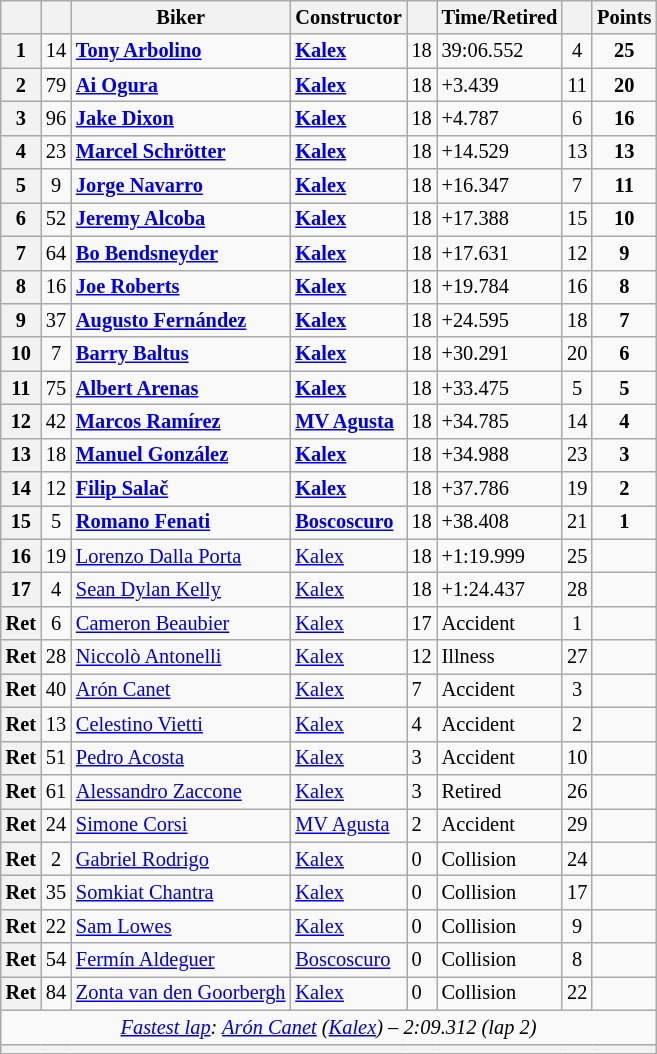<table class="wikitable sortable" style="font-size: 85%;">
<tr>
<th scope="col"></th>
<th scope="col"></th>
<th scope="col">Biker</th>
<th scope="col">Constructor</th>
<th scope="col" class="unsortable"></th>
<th scope="col" class="unsortable">Time/Retired</th>
<th scope="col"></th>
<th scope="col">Points</th>
</tr>
<tr>
<th scope="row">1</th>
<td align="center">14</td>
<td> <strong><a href='#'>Tony Arbolino</a></strong></td>
<td><strong><a href='#'>Kalex</a></strong></td>
<td>18</td>
<td>39:06.552</td>
<td align="center">4</td>
<td align="center"><strong>25</strong></td>
</tr>
<tr>
<th scope="row">2</th>
<td align="center">79</td>
<td> <strong><a href='#'>Ai Ogura</a></strong></td>
<td><strong><a href='#'>Kalex</a></strong></td>
<td>18</td>
<td>+3.439</td>
<td align="center">11</td>
<td align="center"><strong>20</strong></td>
</tr>
<tr>
<th scope="row">3</th>
<td align="center">96</td>
<td> <strong><a href='#'>Jake Dixon</a></strong></td>
<td><strong><a href='#'>Kalex</a></strong></td>
<td>18</td>
<td>+4.787</td>
<td align="center">6</td>
<td align="center"><strong>16</strong></td>
</tr>
<tr>
<th scope="row">4</th>
<td align="center">23</td>
<td> <strong><a href='#'>Marcel Schrötter</a></strong></td>
<td><strong><a href='#'>Kalex</a></strong></td>
<td>18</td>
<td>+14.529</td>
<td align="center">13</td>
<td align="center"><strong>13</strong></td>
</tr>
<tr>
<th scope="row">5</th>
<td align="center">9</td>
<td> <strong><a href='#'>Jorge Navarro</a></strong></td>
<td><strong><a href='#'>Kalex</a></strong></td>
<td>18</td>
<td>+16.347</td>
<td align="center">7</td>
<td align="center"><strong>11</strong></td>
</tr>
<tr>
<th scope="row">6</th>
<td align="center">52</td>
<td> <strong><a href='#'>Jeremy Alcoba</a></strong></td>
<td><strong><a href='#'>Kalex</a></strong></td>
<td>18</td>
<td>+17.388</td>
<td align="center">15</td>
<td align="center"><strong>10</strong></td>
</tr>
<tr>
<th scope="row">7</th>
<td align="center">64</td>
<td> <strong><a href='#'>Bo Bendsneyder</a></strong></td>
<td><strong><a href='#'>Kalex</a></strong></td>
<td>18</td>
<td>+17.631</td>
<td align="center">12</td>
<td align="center"><strong>9</strong></td>
</tr>
<tr>
<th scope="row">8</th>
<td align="center">16</td>
<td> <strong><a href='#'>Joe Roberts</a></strong></td>
<td><strong><a href='#'>Kalex</a></strong></td>
<td>18</td>
<td>+19.784</td>
<td align="center">16</td>
<td align="center"><strong>8</strong></td>
</tr>
<tr>
<th scope="row">9</th>
<td align="center">37</td>
<td> <strong><a href='#'>Augusto Fernández</a></strong></td>
<td><strong><a href='#'>Kalex</a></strong></td>
<td>18</td>
<td>+24.595</td>
<td align="center">18</td>
<td align="center"><strong>7</strong></td>
</tr>
<tr>
<th scope="row">10</th>
<td align="center">7</td>
<td> <strong><a href='#'>Barry Baltus</a></strong></td>
<td><strong><a href='#'>Kalex</a></strong></td>
<td>18</td>
<td>+30.291</td>
<td align="center">20</td>
<td align="center"><strong>6</strong></td>
</tr>
<tr>
<th scope="row">11</th>
<td align="center">75</td>
<td> <strong><a href='#'>Albert Arenas</a></strong></td>
<td><strong><a href='#'>Kalex</a></strong></td>
<td>18</td>
<td>+33.475</td>
<td align="center">5</td>
<td align="center"><strong>5</strong></td>
</tr>
<tr>
<th scope="row">12</th>
<td align="center">42</td>
<td> <strong><a href='#'>Marcos Ramírez</a></strong></td>
<td><strong><a href='#'>MV Agusta</a></strong></td>
<td>18</td>
<td>+34.785</td>
<td align="center">14</td>
<td align="center"><strong>4</strong></td>
</tr>
<tr>
<th scope="row">13</th>
<td align="center">18</td>
<td> <strong><a href='#'>Manuel González</a></strong></td>
<td><strong><a href='#'>Kalex</a></strong></td>
<td>18</td>
<td>+34.988</td>
<td align="center">23</td>
<td align="center"><strong>3</strong></td>
</tr>
<tr>
<th scope="row">14</th>
<td align="center">12</td>
<td> <strong><a href='#'>Filip Salač</a></strong></td>
<td><strong><a href='#'>Kalex</a></strong></td>
<td>18</td>
<td>+37.786</td>
<td align="center">19</td>
<td align="center"><strong>2</strong></td>
</tr>
<tr>
<th scope="row">15</th>
<td align="center">5</td>
<td> <strong><a href='#'>Romano Fenati</a></strong></td>
<td><strong><a href='#'>Boscoscuro</a></strong></td>
<td>18</td>
<td>+38.408</td>
<td align="center">21</td>
<td align="center"><strong>1</strong></td>
</tr>
<tr>
<th scope="row">16</th>
<td align="center">19</td>
<td> <a href='#'>Lorenzo Dalla Porta</a></td>
<td><a href='#'>Kalex</a></td>
<td>18</td>
<td>+1:19.999</td>
<td align="center">25</td>
<td></td>
</tr>
<tr>
<th scope="row">17</th>
<td align="center">4</td>
<td> <a href='#'>Sean Dylan Kelly</a></td>
<td><a href='#'>Kalex</a></td>
<td>18</td>
<td>+1:24.437</td>
<td align="center">28</td>
<td></td>
</tr>
<tr>
<th scope="row">Ret</th>
<td align="center">6</td>
<td> <a href='#'>Cameron Beaubier</a></td>
<td><a href='#'>Kalex</a></td>
<td>17</td>
<td>Accident</td>
<td align="center">1</td>
<td></td>
</tr>
<tr>
<th scope="row">Ret</th>
<td align="center">28</td>
<td> <a href='#'>Niccolò Antonelli</a></td>
<td><a href='#'>Kalex</a></td>
<td>12</td>
<td>Illness</td>
<td align="center">27</td>
<td></td>
</tr>
<tr>
<th scope="row">Ret</th>
<td align="center">40</td>
<td> <a href='#'>Arón Canet</a></td>
<td><a href='#'>Kalex</a></td>
<td>7</td>
<td>Accident</td>
<td align="center">3</td>
<td></td>
</tr>
<tr>
<th scope="row">Ret</th>
<td align="center">13</td>
<td> <a href='#'>Celestino Vietti</a></td>
<td><a href='#'>Kalex</a></td>
<td>4</td>
<td>Accident</td>
<td align="center">2</td>
<td></td>
</tr>
<tr>
<th scope="row">Ret</th>
<td align="center">51</td>
<td> <a href='#'>Pedro Acosta</a></td>
<td><a href='#'>Kalex</a></td>
<td>3</td>
<td>Accident</td>
<td align="center">10</td>
<td></td>
</tr>
<tr>
<th scope="row">Ret</th>
<td align="center">61</td>
<td> <a href='#'>Alessandro Zaccone</a></td>
<td><a href='#'>Kalex</a></td>
<td>3</td>
<td>Retired</td>
<td align="center">26</td>
<td></td>
</tr>
<tr>
<th scope="row">Ret</th>
<td align="center">24</td>
<td> <a href='#'>Simone Corsi</a></td>
<td><a href='#'>MV Agusta</a></td>
<td>2</td>
<td>Accident</td>
<td align="center">29</td>
<td></td>
</tr>
<tr>
<th scope="row">Ret</th>
<td align="center">2</td>
<td> <a href='#'>Gabriel Rodrigo</a></td>
<td><a href='#'>Kalex</a></td>
<td>0</td>
<td>Collision</td>
<td align="center">24</td>
<td></td>
</tr>
<tr>
<th scope="row">Ret</th>
<td align="center">35</td>
<td> <a href='#'>Somkiat Chantra</a></td>
<td><a href='#'>Kalex</a></td>
<td>0</td>
<td>Collision</td>
<td align="center">17</td>
<td></td>
</tr>
<tr>
<th scope="row">Ret</th>
<td align="center">22</td>
<td> <a href='#'>Sam Lowes</a></td>
<td><a href='#'>Kalex</a></td>
<td>0</td>
<td>Collision</td>
<td align="center">9</td>
<td></td>
</tr>
<tr>
<th scope="row">Ret</th>
<td align="center">54</td>
<td> <a href='#'>Fermín Aldeguer</a></td>
<td><a href='#'>Boscoscuro</a></td>
<td>0</td>
<td>Collision</td>
<td align="center">8</td>
<td></td>
</tr>
<tr>
<th scope="row">Ret</th>
<td align="center">84</td>
<td> <a href='#'>Zonta van den Goorbergh</a></td>
<td><a href='#'>Kalex</a></td>
<td>0</td>
<td>Collision</td>
<td align="center">22</td>
<td></td>
</tr>
<tr class="sortbottom">
<td colspan="8" style="text-align:center"><em><a href='#'>Fastest lap</a>:  <a href='#'>Arón Canet</a> (<a href='#'>Kalex</a>) – 2:09.312 (lap 2)</em></td>
</tr>
<tr>
<th colspan=8></th>
</tr>
</table>
